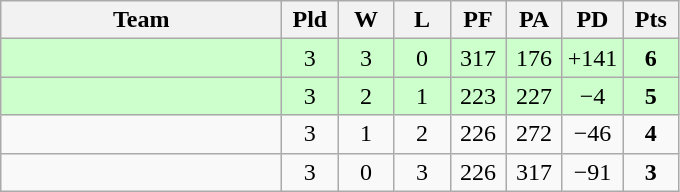<table class=wikitable style="text-align:center">
<tr>
<th width=180>Team</th>
<th width=30>Pld</th>
<th width=30>W</th>
<th width=30>L</th>
<th width=30>PF</th>
<th width=30>PA</th>
<th width=30>PD</th>
<th width=30>Pts</th>
</tr>
<tr bgcolor="#ccffcc">
<td align=left></td>
<td>3</td>
<td>3</td>
<td>0</td>
<td>317</td>
<td>176</td>
<td>+141</td>
<td><strong>6</strong></td>
</tr>
<tr bgcolor="#ccffcc">
<td align=left></td>
<td>3</td>
<td>2</td>
<td>1</td>
<td>223</td>
<td>227</td>
<td>−4</td>
<td><strong>5</strong></td>
</tr>
<tr align=center>
<td align=left></td>
<td>3</td>
<td>1</td>
<td>2</td>
<td>226</td>
<td>272</td>
<td>−46</td>
<td><strong>4</strong></td>
</tr>
<tr align=center>
<td align=left></td>
<td>3</td>
<td>0</td>
<td>3</td>
<td>226</td>
<td>317</td>
<td>−91</td>
<td><strong>3</strong></td>
</tr>
</table>
